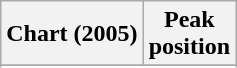<table class="wikitable sortable plainrowheaders" style="text-align:center;">
<tr>
<th align="left">Chart (2005)</th>
<th align="left">Peak<br>position</th>
</tr>
<tr>
</tr>
<tr>
</tr>
</table>
